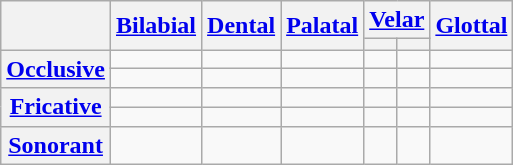<table class="wikitable" style="text-align:center">
<tr>
<th rowspan="2"></th>
<th rowspan="2"><a href='#'>Bilabial</a></th>
<th rowspan="2"><a href='#'>Dental</a></th>
<th rowspan="2"><a href='#'>Palatal</a></th>
<th colspan="2"><a href='#'>Velar</a></th>
<th rowspan="2"><a href='#'>Glottal</a></th>
</tr>
<tr>
<th></th>
<th></th>
</tr>
<tr>
<th rowspan="2"><a href='#'>Occlusive</a></th>
<td></td>
<td></td>
<td></td>
<td></td>
<td></td>
<td></td>
</tr>
<tr>
<td></td>
<td></td>
<td></td>
<td></td>
<td></td>
<td></td>
</tr>
<tr>
<th rowspan="2"><a href='#'>Fricative</a></th>
<td></td>
<td></td>
<td></td>
<td></td>
<td></td>
<td></td>
</tr>
<tr>
<td></td>
<td></td>
<td></td>
<td></td>
<td></td>
<td></td>
</tr>
<tr>
<th><a href='#'>Sonorant</a></th>
<td></td>
<td></td>
<td></td>
<td></td>
<td></td>
<td></td>
</tr>
</table>
